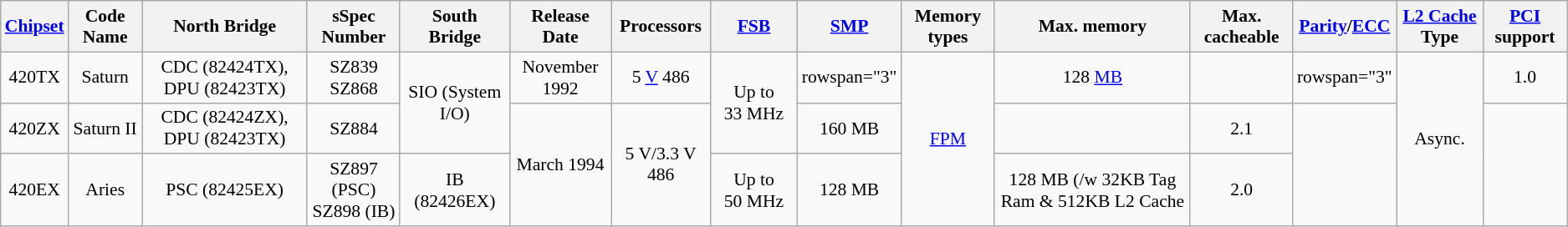<table class="wikitable" style="font-size: 90%; text-align:center;">
<tr>
<th><a href='#'>Chipset</a></th>
<th>Code Name</th>
<th>North Bridge</th>
<th>sSpec Number</th>
<th>South Bridge</th>
<th>Release Date</th>
<th>Processors</th>
<th><a href='#'>FSB</a></th>
<th><a href='#'>SMP</a></th>
<th>Memory types</th>
<th>Max. memory</th>
<th>Max. cacheable</th>
<th><a href='#'>Parity</a>/<a href='#'>ECC</a></th>
<th><a href='#'>L2 Cache</a> Type</th>
<th><a href='#'>PCI</a> support</th>
</tr>
<tr>
<td>420TX</td>
<td>Saturn</td>
<td>CDC (82424TX), DPU (82423TX)</td>
<td>SZ839<br>SZ868</td>
<td rowspan="2">SIO (System I/O)</td>
<td>November 1992</td>
<td>5 <a href='#'>V</a> 486</td>
<td rowspan="2">Up to 33 MHz</td>
<td>rowspan="3" </td>
<td rowspan="3"><a href='#'>FPM</a></td>
<td>128 <a href='#'>MB</a></td>
<td></td>
<td>rowspan="3" </td>
<td rowspan="3">Async.</td>
<td>1.0</td>
</tr>
<tr>
<td>420ZX</td>
<td>Saturn II</td>
<td>CDC (82424ZX), DPU (82423TX)</td>
<td>SZ884</td>
<td rowspan="2">March 1994</td>
<td rowspan="2">5 V/3.3 V 486</td>
<td>160 MB</td>
<td></td>
<td>2.1</td>
</tr>
<tr>
<td>420EX</td>
<td>Aries</td>
<td>PSC (82425EX)</td>
<td>SZ897 (PSC)<br>SZ898 (IB)</td>
<td>IB (82426EX)</td>
<td>Up to 50 MHz</td>
<td>128 MB</td>
<td>128 MB (/w 32KB Tag Ram & 512KB L2 Cache</td>
<td>2.0</td>
</tr>
</table>
